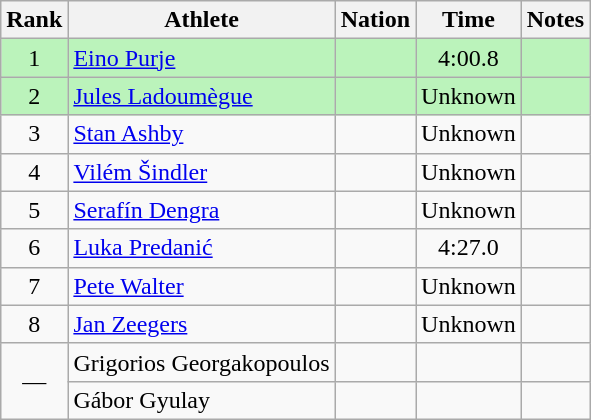<table class="wikitable sortable" style="text-align:center">
<tr>
<th>Rank</th>
<th>Athlete</th>
<th>Nation</th>
<th>Time</th>
<th>Notes</th>
</tr>
<tr bgcolor=bbf3bb>
<td>1</td>
<td align=left><a href='#'>Eino Purje</a></td>
<td align=left></td>
<td>4:00.8</td>
<td></td>
</tr>
<tr bgcolor=bbf3bb>
<td>2</td>
<td align=left><a href='#'>Jules Ladoumègue</a></td>
<td align=left></td>
<td data-sort-value=4:01.0>Unknown</td>
<td></td>
</tr>
<tr>
<td>3</td>
<td align=left><a href='#'>Stan Ashby</a></td>
<td align=left></td>
<td data-sort-value=4:02.0>Unknown</td>
<td></td>
</tr>
<tr>
<td>4</td>
<td align=left><a href='#'>Vilém Šindler</a></td>
<td align=left></td>
<td data-sort-value=4:03.0>Unknown</td>
<td></td>
</tr>
<tr>
<td>5</td>
<td align=left><a href='#'>Serafín Dengra</a></td>
<td align=left></td>
<td data-sort-value=4:04.0>Unknown</td>
<td></td>
</tr>
<tr>
<td>6</td>
<td align=left><a href='#'>Luka Predanić</a></td>
<td align=left></td>
<td>4:27.0</td>
<td></td>
</tr>
<tr>
<td>7</td>
<td align=left><a href='#'>Pete Walter</a></td>
<td align=left></td>
<td data-sort-value=5:00.0>Unknown</td>
<td></td>
</tr>
<tr>
<td>8</td>
<td align=left><a href='#'>Jan Zeegers</a></td>
<td align=left></td>
<td data-sort-value=6:00.0>Unknown</td>
<td></td>
</tr>
<tr>
<td rowspan=2 data-sort-value=9>—</td>
<td align=left>Grigorios Georgakopoulos</td>
<td align=left></td>
<td data-sort-value=9:99.9></td>
<td></td>
</tr>
<tr>
<td align=left>Gábor Gyulay</td>
<td align=left></td>
<td data-sort-value=9:99.9></td>
<td></td>
</tr>
</table>
